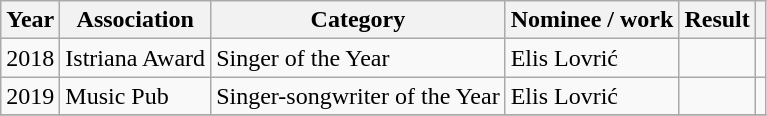<table class="wikitable sortable">
<tr>
<th>Year</th>
<th>Association</th>
<th>Category</th>
<th>Nominee / work</th>
<th>Result</th>
<th class="unsortable"></th>
</tr>
<tr>
<td>2018</td>
<td>Istriana Award</td>
<td>Singer of the Year</td>
<td>Elis Lovrić</td>
<td></td>
<td></td>
</tr>
<tr>
<td>2019</td>
<td>Music Pub</td>
<td>Singer-songwriter of the Year</td>
<td>Elis Lovrić</td>
<td></td>
<td></td>
</tr>
<tr>
</tr>
</table>
